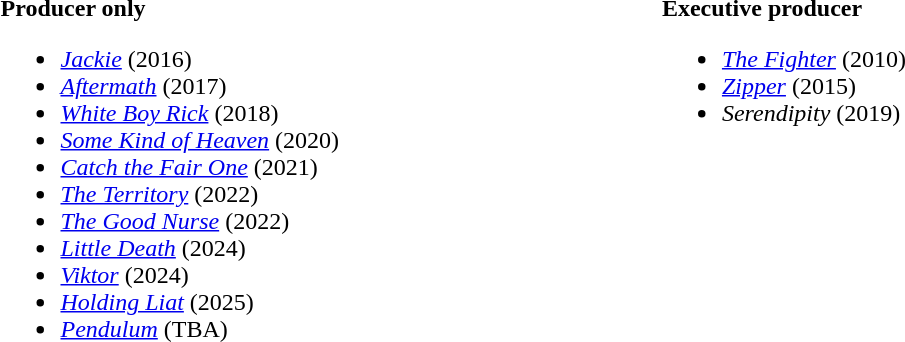<table style="width:100%;">
<tr style="vertical-align:top;">
<td style="width:35%;"><br><strong>Producer only</strong><ul><li><em><a href='#'>Jackie</a></em> (2016)</li><li><em><a href='#'>Aftermath</a></em> (2017)</li><li><em><a href='#'>White Boy Rick</a></em> (2018)</li><li><em><a href='#'>Some Kind of Heaven</a></em> (2020)</li><li><em><a href='#'>Catch the Fair One</a></em> (2021)</li><li><em><a href='#'>The Territory</a></em> (2022)</li><li><em><a href='#'>The Good Nurse</a></em> (2022)</li><li><em><a href='#'>Little Death</a></em> (2024)</li><li><em><a href='#'>Viktor</a></em> (2024)</li><li><em><a href='#'>Holding Liat</a></em> (2025)</li><li><em><a href='#'>Pendulum</a></em> (TBA)</li></ul></td>
<td style="width:65%;"><br><strong>Executive producer</strong><ul><li><em><a href='#'>The Fighter</a></em> (2010)</li><li><em><a href='#'>Zipper</a></em> (2015)</li><li><em>Serendipity</em> (2019)</li></ul></td>
<td style="width:50%;"></td>
</tr>
</table>
